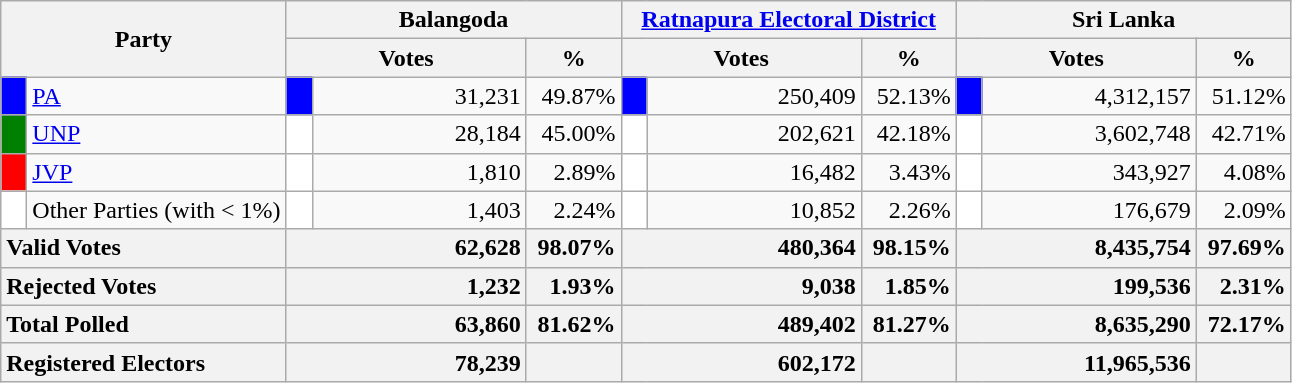<table class="wikitable">
<tr>
<th colspan="2" width="144px"rowspan="2">Party</th>
<th colspan="3" width="216px">Balangoda</th>
<th colspan="3" width="216px"><a href='#'>Ratnapura Electoral District</a></th>
<th colspan="3" width="216px">Sri Lanka</th>
</tr>
<tr>
<th colspan="2" width="144px">Votes</th>
<th>%</th>
<th colspan="2" width="144px">Votes</th>
<th>%</th>
<th colspan="2" width="144px">Votes</th>
<th>%</th>
</tr>
<tr>
<td style="background-color:blue;" width="10px"></td>
<td style="text-align:left;"><a href='#'>PA</a></td>
<td style="background-color:blue;" width="10px"></td>
<td style="text-align:right;">31,231</td>
<td style="text-align:right;">49.87%</td>
<td style="background-color:blue;" width="10px"></td>
<td style="text-align:right;">250,409</td>
<td style="text-align:right;">52.13%</td>
<td style="background-color:blue;" width="10px"></td>
<td style="text-align:right;">4,312,157</td>
<td style="text-align:right;">51.12%</td>
</tr>
<tr>
<td style="background-color:green;" width="10px"></td>
<td style="text-align:left;"><a href='#'>UNP</a></td>
<td style="background-color:white;" width="10px"></td>
<td style="text-align:right;">28,184</td>
<td style="text-align:right;">45.00%</td>
<td style="background-color:white;" width="10px"></td>
<td style="text-align:right;">202,621</td>
<td style="text-align:right;">42.18%</td>
<td style="background-color:white;" width="10px"></td>
<td style="text-align:right;">3,602,748</td>
<td style="text-align:right;">42.71%</td>
</tr>
<tr>
<td style="background-color:red;" width="10px"></td>
<td style="text-align:left;"><a href='#'>JVP</a></td>
<td style="background-color:white;" width="10px"></td>
<td style="text-align:right;">1,810</td>
<td style="text-align:right;">2.89%</td>
<td style="background-color:white;" width="10px"></td>
<td style="text-align:right;">16,482</td>
<td style="text-align:right;">3.43%</td>
<td style="background-color:white;" width="10px"></td>
<td style="text-align:right;">343,927</td>
<td style="text-align:right;">4.08%</td>
</tr>
<tr>
<td style="background-color:white;" width="10px"></td>
<td style="text-align:left;">Other Parties (with < 1%)</td>
<td style="background-color:white;" width="10px"></td>
<td style="text-align:right;">1,403</td>
<td style="text-align:right;">2.24%</td>
<td style="background-color:white;" width="10px"></td>
<td style="text-align:right;">10,852</td>
<td style="text-align:right;">2.26%</td>
<td style="background-color:white;" width="10px"></td>
<td style="text-align:right;">176,679</td>
<td style="text-align:right;">2.09%</td>
</tr>
<tr>
<th colspan="2" width="144px"style="text-align:left;">Valid Votes</th>
<th style="text-align:right;"colspan="2" width="144px">62,628</th>
<th style="text-align:right;">98.07%</th>
<th style="text-align:right;"colspan="2" width="144px">480,364</th>
<th style="text-align:right;">98.15%</th>
<th style="text-align:right;"colspan="2" width="144px">8,435,754</th>
<th style="text-align:right;">97.69%</th>
</tr>
<tr>
<th colspan="2" width="144px"style="text-align:left;">Rejected Votes</th>
<th style="text-align:right;"colspan="2" width="144px">1,232</th>
<th style="text-align:right;">1.93%</th>
<th style="text-align:right;"colspan="2" width="144px">9,038</th>
<th style="text-align:right;">1.85%</th>
<th style="text-align:right;"colspan="2" width="144px">199,536</th>
<th style="text-align:right;">2.31%</th>
</tr>
<tr>
<th colspan="2" width="144px"style="text-align:left;">Total Polled</th>
<th style="text-align:right;"colspan="2" width="144px">63,860</th>
<th style="text-align:right;">81.62%</th>
<th style="text-align:right;"colspan="2" width="144px">489,402</th>
<th style="text-align:right;">81.27%</th>
<th style="text-align:right;"colspan="2" width="144px">8,635,290</th>
<th style="text-align:right;">72.17%</th>
</tr>
<tr>
<th colspan="2" width="144px"style="text-align:left;">Registered Electors</th>
<th style="text-align:right;"colspan="2" width="144px">78,239</th>
<th></th>
<th style="text-align:right;"colspan="2" width="144px">602,172</th>
<th></th>
<th style="text-align:right;"colspan="2" width="144px">11,965,536</th>
<th></th>
</tr>
</table>
